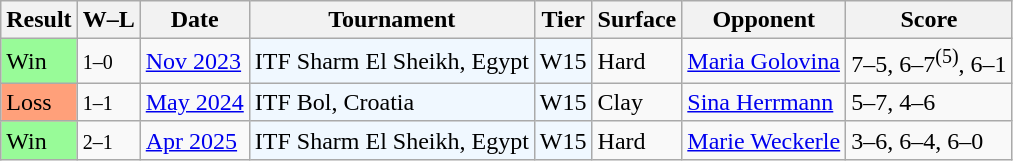<table class="sortable wikitable">
<tr>
<th>Result</th>
<th class="unsortable">W–L</th>
<th>Date</th>
<th>Tournament</th>
<th>Tier</th>
<th>Surface</th>
<th>Opponent</th>
<th class="unsortable">Score</th>
</tr>
<tr>
<td style="background:#98fb98;">Win</td>
<td><small>1–0</small></td>
<td><a href='#'>Nov 2023</a></td>
<td style="background:#f0f8ff;">ITF Sharm El Sheikh, Egypt</td>
<td style="background:#f0f8ff;">W15</td>
<td>Hard</td>
<td> <a href='#'>Maria Golovina</a></td>
<td>7–5, 6–7<sup>(5)</sup>, 6–1</td>
</tr>
<tr>
<td style="background:#ffa07a;">Loss</td>
<td><small>1–1</small></td>
<td><a href='#'>May 2024</a></td>
<td style="background:#f0f8ff;">ITF Bol, Croatia</td>
<td style="background:#f0f8ff;">W15</td>
<td>Clay</td>
<td> <a href='#'>Sina Herrmann</a></td>
<td>5–7, 4–6</td>
</tr>
<tr>
<td style="background:#98fb98;">Win</td>
<td><small>2–1</small></td>
<td><a href='#'>Apr 2025</a></td>
<td style="background:#f0f8ff;">ITF Sharm El Sheikh, Egypt</td>
<td style="background:#f0f8ff;">W15</td>
<td>Hard</td>
<td> <a href='#'>Marie Weckerle</a></td>
<td>3–6, 6–4, 6–0</td>
</tr>
</table>
